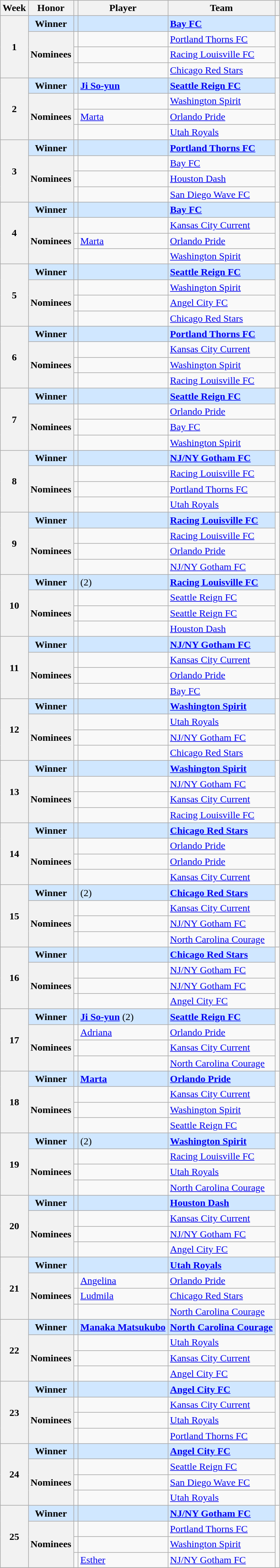<table class="wikitable sortable">
<tr>
<th scope="col">Week</th>
<th scope="col">Honor</th>
<th scope="col"></th>
<th scope="col">Player</th>
<th scope="col">Team</th>
<th scope="col"></th>
</tr>
<tr>
<th rowspan=4 scope="row">1</th>
<th scope="row" style="background:#d0e7ff;">Winner</th>
<td style="background:#d0e7ff; text-align:center"></td>
<td style="background:#d0e7ff;"><strong></strong></td>
<td style="background:#d0e7ff;"><strong><a href='#'>Bay FC</a></strong></td>
<td rowspan=4> </td>
</tr>
<tr>
<th rowspan=3 scope="rowgroup">Nominees</th>
<td style="text-align:center;"></td>
<td></td>
<td><a href='#'>Portland Thorns FC</a></td>
</tr>
<tr>
<td style="text-align:center;"></td>
<td></td>
<td><a href='#'>Racing Louisville FC</a></td>
</tr>
<tr>
<td style="text-align:center;"></td>
<td></td>
<td><a href='#'>Chicago Red Stars</a></td>
</tr>
<tr>
<th rowspan=4 scope="row">2</th>
<th scope="row" style="background:#d0e7ff;">Winner</th>
<td style="background:#d0e7ff; text-align:center"></td>
<td style="background:#d0e7ff;"><strong><a href='#'>Ji So-yun</a></strong></td>
<td style="background:#d0e7ff;"><strong><a href='#'>Seattle Reign FC</a></strong></td>
<td rowspan=4> </td>
</tr>
<tr>
<th rowspan=3 scope="rowgroup">Nominees</th>
<td style="text-align:center;"></td>
<td></td>
<td><a href='#'>Washington Spirit</a></td>
</tr>
<tr>
<td style="text-align:center;"></td>
<td><a href='#'>Marta</a></td>
<td><a href='#'>Orlando Pride</a></td>
</tr>
<tr>
<td style="text-align:center;"></td>
<td></td>
<td><a href='#'>Utah Royals</a></td>
</tr>
<tr>
<th rowspan=4 scope="row">3</th>
<th scope="row" style="background:#d0e7ff;">Winner</th>
<td style="background:#d0e7ff; text-align:center"></td>
<td style="background:#d0e7ff;"><strong></strong></td>
<td style="background:#d0e7ff;"><strong><a href='#'>Portland Thorns FC</a></strong></td>
<td rowspan=4> </td>
</tr>
<tr>
<th rowspan=3 scope="rowgroup">Nominees</th>
<td style="text-align:center;"></td>
<td></td>
<td><a href='#'>Bay FC</a></td>
</tr>
<tr>
<td style="text-align:center;"></td>
<td></td>
<td><a href='#'>Houston Dash</a></td>
</tr>
<tr>
<td style="text-align:center;"></td>
<td></td>
<td><a href='#'>San Diego Wave FC</a></td>
</tr>
<tr>
<th rowspan=4 scope="row">4</th>
<th scope="row" style="background:#d0e7ff;">Winner</th>
<td style="background:#d0e7ff; text-align:center"></td>
<td style="background:#d0e7ff;"><strong></strong></td>
<td style="background:#d0e7ff;"><strong><a href='#'>Bay FC</a></strong></td>
<td rowspan=4> </td>
</tr>
<tr>
<th rowspan=3 scope="rowgroup">Nominees</th>
<td style="text-align:center;"></td>
<td></td>
<td><a href='#'>Kansas City Current</a></td>
</tr>
<tr>
<td style="text-align:center;"></td>
<td><a href='#'>Marta</a></td>
<td><a href='#'>Orlando Pride</a></td>
</tr>
<tr>
<td style="text-align:center;"></td>
<td></td>
<td><a href='#'>Washington Spirit</a></td>
</tr>
<tr>
<th rowspan=4 scope="row">5</th>
<th scope="row" style="background:#d0e7ff;">Winner</th>
<td style="background:#d0e7ff; text-align:center"></td>
<td style="background:#d0e7ff;"><strong></strong></td>
<td style="background:#d0e7ff;"><strong><a href='#'>Seattle Reign FC</a></strong></td>
<td rowspan=4> </td>
</tr>
<tr>
<th rowspan=3 scope="rowgroup">Nominees</th>
<td style="text-align:center;"></td>
<td></td>
<td><a href='#'>Washington Spirit</a></td>
</tr>
<tr>
<td style="text-align:center;"></td>
<td></td>
<td><a href='#'>Angel City FC</a></td>
</tr>
<tr>
<td style="text-align:center;"></td>
<td></td>
<td><a href='#'>Chicago Red Stars</a></td>
</tr>
<tr>
<th rowspan=4 scope="row">6</th>
<th scope="row" style="background:#d0e7ff;">Winner</th>
<td style="background:#d0e7ff; text-align:center"></td>
<td style="background:#d0e7ff;"><strong></strong></td>
<td style="background:#d0e7ff;"><strong><a href='#'>Portland Thorns FC</a></strong></td>
<td rowspan=4> </td>
</tr>
<tr>
<th rowspan=3 scope="rowgroup">Nominees</th>
<td style="text-align:center;"></td>
<td></td>
<td><a href='#'>Kansas City Current</a></td>
</tr>
<tr>
<td style="text-align:center;"></td>
<td></td>
<td><a href='#'>Washington Spirit</a></td>
</tr>
<tr>
<td style="text-align:center;"></td>
<td></td>
<td><a href='#'>Racing Louisville FC</a></td>
</tr>
<tr>
<th rowspan=4 scope="row">7</th>
<th scope="row" style="background:#d0e7ff;">Winner</th>
<td style="background:#d0e7ff; text-align:center"></td>
<td style="background:#d0e7ff;"><strong></strong></td>
<td style="background:#d0e7ff;"><strong><a href='#'>Seattle Reign FC</a></strong></td>
<td rowspan=4> </td>
</tr>
<tr>
<th rowspan=3 scope="rowgroup">Nominees</th>
<td style="text-align:center;"></td>
<td></td>
<td><a href='#'>Orlando Pride</a></td>
</tr>
<tr>
<td style="text-align:center;"></td>
<td></td>
<td><a href='#'>Bay FC</a></td>
</tr>
<tr>
<td style="text-align:center;"></td>
<td></td>
<td><a href='#'>Washington Spirit</a></td>
</tr>
<tr>
<th rowspan=4 scope="row">8</th>
<th scope="row" style="background:#d0e7ff;">Winner</th>
<td style="background:#d0e7ff; text-align:center"></td>
<td style="background:#d0e7ff;"><strong></strong></td>
<td style="background:#d0e7ff;"><strong><a href='#'>NJ/NY Gotham FC</a></strong></td>
<td rowspan=4> </td>
</tr>
<tr>
<th rowspan=3 scope="rowgroup">Nominees</th>
<td style="text-align:center;"></td>
<td></td>
<td><a href='#'>Racing Louisville FC</a></td>
</tr>
<tr>
<td style="text-align:center;"></td>
<td></td>
<td><a href='#'>Portland Thorns FC</a></td>
</tr>
<tr>
<td style="text-align:center;"></td>
<td></td>
<td><a href='#'>Utah Royals</a></td>
</tr>
<tr>
<th rowspan=4 scope="row">9</th>
<th scope="row" style="background:#d0e7ff;">Winner</th>
<td style="background:#d0e7ff; text-align:center"></td>
<td style="background:#d0e7ff;"><strong></strong></td>
<td style="background:#d0e7ff;"><strong><a href='#'>Racing Louisville FC</a></strong></td>
<td rowspan=4> </td>
</tr>
<tr>
<th rowspan=3 scope="rowgroup">Nominees</th>
<td style="text-align:center;"></td>
<td></td>
<td><a href='#'>Racing Louisville FC</a></td>
</tr>
<tr>
<td style="text-align:center;"></td>
<td></td>
<td><a href='#'>Orlando Pride</a></td>
</tr>
<tr>
<td style="text-align:center;"></td>
<td></td>
<td><a href='#'>NJ/NY Gotham FC</a></td>
</tr>
<tr>
<th rowspan=4 scope="row">10</th>
<th scope="row" style="background:#d0e7ff;">Winner</th>
<td style="background:#d0e7ff; text-align:center"></td>
<td style="background:#d0e7ff;"><strong></strong> (2)</td>
<td style="background:#d0e7ff;"><strong><a href='#'>Racing Louisville FC</a></strong></td>
<td rowspan=4> </td>
</tr>
<tr>
<th rowspan=3 scope="rowgroup">Nominees</th>
<td style="text-align:center;"></td>
<td></td>
<td><a href='#'>Seattle Reign FC</a></td>
</tr>
<tr>
<td style="text-align:center;"></td>
<td></td>
<td><a href='#'>Seattle Reign FC</a></td>
</tr>
<tr>
<td style="text-align:center;"></td>
<td></td>
<td><a href='#'>Houston Dash</a></td>
</tr>
<tr>
<th rowspan=4 scope="row">11</th>
<th scope="row" style="background:#d0e7ff;">Winner</th>
<td style="background:#d0e7ff; text-align:center"></td>
<td style="background:#d0e7ff;"><strong></strong></td>
<td style="background:#d0e7ff;"><strong><a href='#'>NJ/NY Gotham FC</a></strong></td>
<td rowspan=4> </td>
</tr>
<tr>
<th rowspan=3 scope="rowgroup">Nominees</th>
<td style="text-align:center;"></td>
<td></td>
<td><a href='#'>Kansas City Current</a></td>
</tr>
<tr>
<td style="text-align:center;"></td>
<td></td>
<td><a href='#'>Orlando Pride</a></td>
</tr>
<tr>
<td style="text-align:center;"></td>
<td></td>
<td><a href='#'>Bay FC</a></td>
</tr>
<tr>
<th rowspan=4 scope="row">12</th>
<th scope="row" style="background:#d0e7ff;">Winner</th>
<td style="background:#d0e7ff; text-align:center"></td>
<td style="background:#d0e7ff;"><strong></strong></td>
<td style="background:#d0e7ff;"><strong><a href='#'>Washington Spirit</a></strong></td>
<td rowspan=4> </td>
</tr>
<tr>
<th rowspan=3 scope="rowgroup">Nominees</th>
<td style="text-align:center;"></td>
<td></td>
<td><a href='#'>Utah Royals</a></td>
</tr>
<tr>
<td style="text-align:center;"></td>
<td></td>
<td><a href='#'>NJ/NY Gotham FC</a></td>
</tr>
<tr>
<td style="text-align:center;"></td>
<td></td>
<td><a href='#'>Chicago Red Stars</a></td>
</tr>
<tr>
<th rowspan=4 scope="row">13</th>
<th scope="row" style="background:#d0e7ff;">Winner</th>
<td style="background:#d0e7ff; text-align:center"></td>
<td style="background:#d0e7ff;"><strong></strong></td>
<td style="background:#d0e7ff;"><strong><a href='#'>Washington Spirit</a></strong></td>
<td rowspan=4> </td>
</tr>
<tr>
<th rowspan=3 scope="rowgroup">Nominees</th>
<td style="text-align:center;"></td>
<td></td>
<td><a href='#'>NJ/NY Gotham FC</a></td>
</tr>
<tr>
<td style="text-align:center;"></td>
<td></td>
<td><a href='#'>Kansas City Current</a></td>
</tr>
<tr>
<td style="text-align:center;"></td>
<td></td>
<td><a href='#'>Racing Louisville FC</a></td>
</tr>
<tr>
<th rowspan=4 scope="row">14</th>
<th scope="row" style="background:#d0e7ff;">Winner</th>
<td style="background:#d0e7ff; text-align:center"></td>
<td style="background:#d0e7ff;"><strong></strong></td>
<td style="background:#d0e7ff;"><strong><a href='#'>Chicago Red Stars</a></strong></td>
<td rowspan=4> </td>
</tr>
<tr>
<th rowspan=3 scope="rowgroup">Nominees</th>
<td style="text-align:center;"></td>
<td></td>
<td><a href='#'>Orlando Pride</a></td>
</tr>
<tr>
<td style="text-align:center;"></td>
<td></td>
<td><a href='#'>Orlando Pride</a></td>
</tr>
<tr>
<td style="text-align:center;"></td>
<td></td>
<td><a href='#'>Kansas City Current</a></td>
</tr>
<tr>
<th rowspan=4 scope="row">15</th>
<th scope="row" style="background:#d0e7ff;">Winner</th>
<td style="background:#d0e7ff; text-align:center"></td>
<td style="background:#d0e7ff;"><strong></strong> (2)</td>
<td style="background:#d0e7ff;"><strong><a href='#'>Chicago Red Stars</a></strong></td>
<td rowspan=4> </td>
</tr>
<tr>
<th rowspan=3 scope="rowgroup">Nominees</th>
<td style="text-align:center;"></td>
<td></td>
<td><a href='#'>Kansas City Current</a></td>
</tr>
<tr>
<td style="text-align:center;"></td>
<td></td>
<td><a href='#'>NJ/NY Gotham FC</a></td>
</tr>
<tr>
<td style="text-align:center;"></td>
<td></td>
<td><a href='#'>North Carolina Courage</a></td>
</tr>
<tr>
<th rowspan=4 scope="row">16</th>
<th scope="row" style="background:#d0e7ff;">Winner</th>
<td style="background:#d0e7ff; text-align:center"></td>
<td style="background:#d0e7ff;"><strong></strong></td>
<td style="background:#d0e7ff;"><strong><a href='#'>Chicago Red Stars</a></strong></td>
<td rowspan=4> </td>
</tr>
<tr>
<th rowspan=3 scope="rowgroup">Nominees</th>
<td style="text-align:center;"></td>
<td></td>
<td><a href='#'>NJ/NY Gotham FC</a></td>
</tr>
<tr>
<td style="text-align:center;"></td>
<td></td>
<td><a href='#'>NJ/NY Gotham FC</a></td>
</tr>
<tr>
<td style="text-align:center;"></td>
<td></td>
<td><a href='#'>Angel City FC</a></td>
</tr>
<tr>
<th rowspan=4 scope="row">17</th>
<th scope="row" style="background:#d0e7ff;">Winner</th>
<td style="background:#d0e7ff; text-align:center"></td>
<td style="background:#d0e7ff;"><strong><a href='#'>Ji So-yun</a></strong> (2)</td>
<td style="background:#d0e7ff;"><strong><a href='#'>Seattle Reign FC</a></strong></td>
<td rowspan=4> </td>
</tr>
<tr>
<th rowspan=3 scope="rowgroup">Nominees</th>
<td style="text-align:center;"></td>
<td><a href='#'>Adriana</a></td>
<td><a href='#'>Orlando Pride</a></td>
</tr>
<tr>
<td style="text-align:center;"></td>
<td></td>
<td><a href='#'>Kansas City Current</a></td>
</tr>
<tr>
<td style="text-align:center;"></td>
<td></td>
<td><a href='#'>North Carolina Courage</a></td>
</tr>
<tr>
<th rowspan=4 scope="row">18</th>
<th scope="row" style="background:#d0e7ff;">Winner</th>
<td style="background:#d0e7ff; text-align:center"></td>
<td style="background:#d0e7ff;"><strong><a href='#'>Marta</a></strong></td>
<td style="background:#d0e7ff;"><strong><a href='#'>Orlando Pride</a></strong></td>
<td rowspan=4> </td>
</tr>
<tr>
<th rowspan=3 scope="rowgroup">Nominees</th>
<td style="text-align:center;"></td>
<td></td>
<td><a href='#'>Kansas City Current</a></td>
</tr>
<tr>
<td style="text-align:center;"></td>
<td></td>
<td><a href='#'>Washington Spirit</a></td>
</tr>
<tr>
<td style="text-align:center;"></td>
<td></td>
<td><a href='#'>Seattle Reign FC</a></td>
</tr>
<tr>
<th rowspan=4 scope="row">19</th>
<th scope="row" style="background:#d0e7ff;">Winner</th>
<td style="background:#d0e7ff; text-align:center"></td>
<td style="background:#d0e7ff;"><strong></strong> (2)</td>
<td style="background:#d0e7ff;"><strong><a href='#'>Washington Spirit</a></strong></td>
<td rowspan=4> </td>
</tr>
<tr>
<th rowspan=3 scope="rowgroup">Nominees</th>
<td style="text-align:center;"></td>
<td></td>
<td><a href='#'>Racing Louisville FC</a></td>
</tr>
<tr>
<td style="text-align:center;"></td>
<td></td>
<td><a href='#'>Utah Royals</a></td>
</tr>
<tr>
<td style="text-align:center;"></td>
<td></td>
<td><a href='#'>North Carolina Courage</a></td>
</tr>
<tr>
<th rowspan=4 scope="row">20</th>
<th scope="row" style="background:#d0e7ff;">Winner</th>
<td style="background:#d0e7ff; text-align:center"></td>
<td style="background:#d0e7ff;"><strong></strong></td>
<td style="background:#d0e7ff;"><strong><a href='#'>Houston Dash</a></strong></td>
<td rowspan=4> </td>
</tr>
<tr>
<th rowspan=3 scope="rowgroup">Nominees</th>
<td style="text-align:center;"></td>
<td></td>
<td><a href='#'>Kansas City Current</a></td>
</tr>
<tr>
<td style="text-align:center;"></td>
<td></td>
<td><a href='#'>NJ/NY Gotham FC</a></td>
</tr>
<tr>
<td style="text-align:center;"></td>
<td></td>
<td><a href='#'>Angel City FC</a></td>
</tr>
<tr>
<th rowspan=4 scope="row">21</th>
<th scope="row" style="background:#d0e7ff;">Winner</th>
<td style="background:#d0e7ff; text-align:center"></td>
<td style="background:#d0e7ff;"><strong></strong></td>
<td style="background:#d0e7ff;"><strong><a href='#'>Utah Royals</a></strong></td>
<td rowspan=4> </td>
</tr>
<tr>
<th rowspan=3 scope="rowgroup">Nominees</th>
<td style="text-align:center;"></td>
<td><a href='#'>Angelina</a></td>
<td><a href='#'>Orlando Pride</a></td>
</tr>
<tr>
<td style="text-align:center;"></td>
<td><a href='#'>Ludmila</a></td>
<td><a href='#'>Chicago Red Stars</a></td>
</tr>
<tr>
<td style="text-align:center;"></td>
<td></td>
<td><a href='#'>North Carolina Courage</a></td>
</tr>
<tr>
<th rowspan=4 scope="row">22</th>
<th scope="row" style="background:#d0e7ff;">Winner</th>
<td style="background:#d0e7ff; text-align:center"></td>
<td style="background:#d0e7ff;"><strong><a href='#'>Manaka Matsukubo</a></strong></td>
<td style="background:#d0e7ff;"><strong><a href='#'>North Carolina Courage</a></strong></td>
<td rowspan=4> </td>
</tr>
<tr>
<th rowspan=3 scope="rowgroup">Nominees</th>
<td style="text-align:center;"></td>
<td></td>
<td><a href='#'>Utah Royals</a></td>
</tr>
<tr>
<td style="text-align:center;"></td>
<td></td>
<td><a href='#'>Kansas City Current</a></td>
</tr>
<tr>
<td style="text-align:center;"></td>
<td></td>
<td><a href='#'>Angel City FC</a></td>
</tr>
<tr>
<th rowspan=4 scope="row">23</th>
<th scope="row" style="background:#d0e7ff;">Winner</th>
<td style="background:#d0e7ff; text-align:center"></td>
<td style="background:#d0e7ff;"><strong></strong></td>
<td style="background:#d0e7ff;"><strong><a href='#'>Angel City FC</a></strong></td>
<td rowspan=4> </td>
</tr>
<tr>
<th rowspan=3 scope="rowgroup">Nominees</th>
<td style="text-align:center;"></td>
<td></td>
<td><a href='#'>Kansas City Current</a></td>
</tr>
<tr>
<td style="text-align:center;"></td>
<td></td>
<td><a href='#'>Utah Royals</a></td>
</tr>
<tr>
<td style="text-align:center;"></td>
<td></td>
<td><a href='#'>Portland Thorns FC</a></td>
</tr>
<tr>
<th rowspan=4 scope="row">24</th>
<th scope="row" style="background:#d0e7ff;">Winner</th>
<td style="background:#d0e7ff; text-align:center"></td>
<td style="background:#d0e7ff;"><strong></strong></td>
<td style="background:#d0e7ff;"><strong><a href='#'>Angel City FC</a></strong></td>
<td rowspan=4> </td>
</tr>
<tr>
<th rowspan=3 scope="rowgroup">Nominees</th>
<td style="text-align:center;"></td>
<td></td>
<td><a href='#'>Seattle Reign FC</a></td>
</tr>
<tr>
<td style="text-align:center;"></td>
<td></td>
<td><a href='#'>San Diego Wave FC</a></td>
</tr>
<tr>
<td style="text-align:center;"></td>
<td></td>
<td><a href='#'>Utah Royals</a></td>
</tr>
<tr>
<th rowspan=4 scope="row">25</th>
<th scope="row" style="background:#d0e7ff;">Winner</th>
<td style="background:#d0e7ff; text-align:center"></td>
<td style="background:#d0e7ff;"><strong></strong></td>
<td style="background:#d0e7ff;"><strong><a href='#'>NJ/NY Gotham FC</a></strong></td>
<td rowspan=4> </td>
</tr>
<tr>
<th rowspan=3 scope="rowgroup">Nominees</th>
<td style="text-align:center;"></td>
<td></td>
<td><a href='#'>Portland Thorns FC</a></td>
</tr>
<tr>
<td style="text-align:center;"></td>
<td></td>
<td><a href='#'>Washington Spirit</a></td>
</tr>
<tr>
<td style="text-align:center;"></td>
<td><a href='#'>Esther</a></td>
<td><a href='#'>NJ/NY Gotham FC</a></td>
</tr>
<tr>
</tr>
</table>
